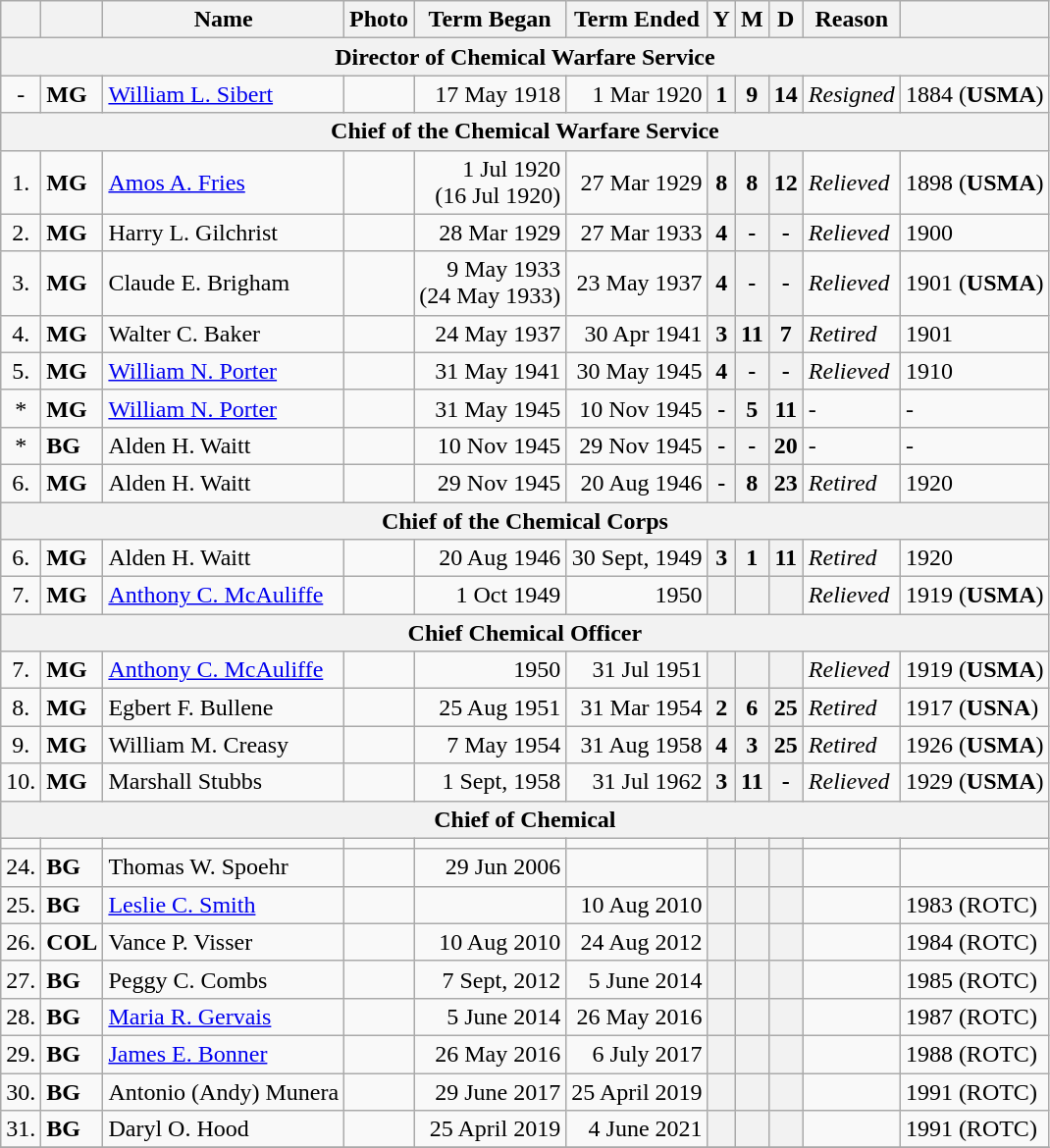<table class="wikitable" style="background:cream;float:center">
<tr>
<th align="center"></th>
<th align="center"></th>
<th align="center"><strong>Name</strong></th>
<th align="center"><strong>Photo</strong></th>
<th align="center"><strong>Term Began</strong></th>
<th align="center"><strong>Term Ended</strong></th>
<th align="center"><strong>Y</strong></th>
<th align="center"><strong>M</strong></th>
<th align="center"><strong>D</strong></th>
<th align="center"><strong>Reason</strong></th>
<th align="center"></th>
</tr>
<tr>
<th align="center" colspan="11">Director of Chemical Warfare Service</th>
</tr>
<tr>
<td align="center">-</td>
<td><strong>MG</strong></td>
<td><a href='#'>William L. Sibert</a></td>
<td align="center"></td>
<td align="right">17 May 1918</td>
<td align="right">1 Mar 1920</td>
<th align="center">1</th>
<th align="center">9</th>
<th align="center">14</th>
<td><em>Resigned</em></td>
<td>1884 (<strong>USMA</strong>)</td>
</tr>
<tr>
<th align="center" colspan="11">Chief of the Chemical Warfare Service</th>
</tr>
<tr>
<td align="center">1.</td>
<td><strong>MG</strong></td>
<td><a href='#'>Amos A. Fries</a></td>
<td align="center"></td>
<td align="right">1 Jul 1920<br>(16 Jul 1920)</td>
<td align="right">27 Mar 1929</td>
<th align="center">8</th>
<th align="center">8</th>
<th align="center">12</th>
<td><em>Relieved</em></td>
<td>1898 (<strong>USMA</strong>)</td>
</tr>
<tr>
<td align="center">2.</td>
<td><strong>MG</strong></td>
<td>Harry L. Gilchrist</td>
<td align="center"></td>
<td align="right">28 Mar 1929</td>
<td align="right">27 Mar 1933</td>
<th align="center">4</th>
<th align="center">-</th>
<th align="center">-</th>
<td><em>Relieved</em></td>
<td>1900</td>
</tr>
<tr>
<td align="center">3.</td>
<td><strong>MG</strong></td>
<td>Claude E. Brigham</td>
<td align="center"></td>
<td align="right">9 May 1933<br>(24 May 1933)</td>
<td align="right">23 May 1937</td>
<th align="center">4</th>
<th align="center">-</th>
<th align="center">-</th>
<td><em>Relieved</em></td>
<td>1901 (<strong>USMA</strong>)</td>
</tr>
<tr>
<td align="center">4.</td>
<td><strong>MG</strong></td>
<td>Walter C. Baker</td>
<td align="center"></td>
<td align="right">24 May 1937</td>
<td align="right">30 Apr 1941</td>
<th align="center">3</th>
<th align="center">11</th>
<th align="center">7</th>
<td><em>Retired</em></td>
<td>1901</td>
</tr>
<tr>
<td align="center">5.</td>
<td><strong>MG</strong></td>
<td><a href='#'>William N. Porter</a></td>
<td align="center"></td>
<td align="right">31 May 1941</td>
<td align="right">30 May 1945</td>
<th align="center">4</th>
<th align="center">-</th>
<th align="center">-</th>
<td><em>Relieved</em></td>
<td>1910</td>
</tr>
<tr>
<td align="center">*</td>
<td><strong>MG</strong></td>
<td><a href='#'>William N. Porter</a></td>
<td align="center"></td>
<td align="right">31 May 1945</td>
<td align="right">10 Nov 1945</td>
<th align="center">-</th>
<th align="center">5</th>
<th align="center">11</th>
<td>-</td>
<td>-</td>
</tr>
<tr>
<td align="center">*</td>
<td><strong>BG</strong></td>
<td>Alden H. Waitt</td>
<td align="center"></td>
<td align="right">10 Nov 1945</td>
<td align="right">29 Nov 1945</td>
<th align="center">-</th>
<th align="center">-</th>
<th align="center">20</th>
<td>-</td>
<td>-</td>
</tr>
<tr>
<td align="center">6.</td>
<td><strong>MG</strong></td>
<td>Alden H. Waitt</td>
<td align="center"></td>
<td align="right">29 Nov 1945</td>
<td align="right">20 Aug 1946</td>
<th align="center">-</th>
<th align="center">8</th>
<th align="center">23</th>
<td><em>Retired</em></td>
<td>1920</td>
</tr>
<tr>
<th align="center" colspan="11">Chief of the Chemical Corps</th>
</tr>
<tr>
<td align="center">6.</td>
<td><strong>MG</strong></td>
<td>Alden H. Waitt</td>
<td align="center"></td>
<td align="right">20 Aug 1946</td>
<td align="right">30 Sept, 1949</td>
<th align="center">3</th>
<th align="center">1</th>
<th align="center">11</th>
<td><em>Retired</em></td>
<td>1920</td>
</tr>
<tr>
<td align="center">7.</td>
<td><strong>MG</strong></td>
<td><a href='#'>Anthony C. McAuliffe</a></td>
<td align="center"></td>
<td align="right">1 Oct 1949</td>
<td align="right">1950</td>
<th align="center"></th>
<th align="center"></th>
<th align="center"></th>
<td><em>Relieved</em></td>
<td>1919 (<strong>USMA</strong>)</td>
</tr>
<tr>
<th align="center" colspan="11">Chief Chemical Officer</th>
</tr>
<tr>
<td align="center">7.</td>
<td><strong>MG</strong></td>
<td><a href='#'>Anthony C. McAuliffe</a></td>
<td align="center"></td>
<td align="right">1950</td>
<td align="right">31 Jul 1951</td>
<th align="center"></th>
<th align="center"></th>
<th align="center"></th>
<td><em>Relieved</em></td>
<td>1919 (<strong>USMA</strong>)</td>
</tr>
<tr>
<td align="center">8.</td>
<td><strong>MG</strong></td>
<td>Egbert F. Bullene</td>
<td align="center"></td>
<td align="right">25 Aug 1951</td>
<td align="right">31 Mar 1954</td>
<th align="center">2</th>
<th align="center">6</th>
<th align="center">25</th>
<td><em>Retired</em></td>
<td>1917 (<strong>USNA</strong>)</td>
</tr>
<tr>
<td align="center">9.</td>
<td><strong>MG</strong></td>
<td>William M. Creasy</td>
<td align="center"></td>
<td align="right">7 May 1954</td>
<td align="right">31 Aug 1958</td>
<th align="center">4</th>
<th align="center">3</th>
<th align="center">25</th>
<td><em>Retired</em></td>
<td>1926 (<strong>USMA</strong>)</td>
</tr>
<tr>
<td align="center">10.</td>
<td><strong>MG</strong></td>
<td>Marshall Stubbs</td>
<td align="center"></td>
<td align="right">1 Sept, 1958</td>
<td align="right">31 Jul 1962</td>
<th align="center">3</th>
<th align="center">11</th>
<th align="center">-</th>
<td><em>Relieved</em></td>
<td>1929 (<strong>USMA</strong>)</td>
</tr>
<tr>
<th align="center" colspan="11">Chief of Chemical</th>
</tr>
<tr>
<td align="center"></td>
<td></td>
<td></td>
<td align="center"></td>
<td align="right"></td>
<td align="right"></td>
<th align="center"></th>
<th align="center"></th>
<th align="center"></th>
<td></td>
<td></td>
</tr>
<tr>
<td align="center">24.</td>
<td><strong>BG</strong></td>
<td>Thomas W. Spoehr</td>
<td align="center"></td>
<td align="right">29 Jun 2006</td>
<td align="right"></td>
<th align="center"></th>
<th align="center"></th>
<th align="center"></th>
<td></td>
<td></td>
</tr>
<tr>
<td align="center">25.</td>
<td><strong>BG</strong></td>
<td><a href='#'>Leslie C. Smith</a></td>
<td align="center"></td>
<td align="right"></td>
<td align="right">10 Aug 2010</td>
<th align="center"></th>
<th align="center"></th>
<th align="center"></th>
<td></td>
<td>1983 (ROTC)</td>
</tr>
<tr>
<td align="center">26.</td>
<td><strong>COL</strong></td>
<td>Vance P. Visser</td>
<td align="center"></td>
<td align="right">10 Aug 2010</td>
<td align="right">24 Aug 2012</td>
<th align="center"></th>
<th align="center"></th>
<th align="center"></th>
<td></td>
<td>1984 (ROTC)</td>
</tr>
<tr>
<td align="center">27.</td>
<td><strong>BG</strong></td>
<td>Peggy C. Combs</td>
<td align="center"></td>
<td align="right">7 Sept, 2012</td>
<td align="right">5 June 2014</td>
<th align="center"></th>
<th align="center"></th>
<th align="center"></th>
<td></td>
<td>1985 (ROTC)</td>
</tr>
<tr>
<td align="center">28.</td>
<td><strong>BG</strong></td>
<td><a href='#'>Maria R. Gervais</a></td>
<td align="center"></td>
<td align="right">5 June 2014</td>
<td align="right">26 May 2016</td>
<th align="center"></th>
<th align="center"></th>
<th align="center"></th>
<td></td>
<td>1987 (ROTC)</td>
</tr>
<tr>
<td align="center">29.</td>
<td><strong>BG</strong></td>
<td><a href='#'>James E. Bonner</a></td>
<td align="center"></td>
<td align="right">26 May 2016</td>
<td align="right">6 July 2017</td>
<th align="center"></th>
<th align="center"></th>
<th align="center"></th>
<td></td>
<td>1988 (ROTC)</td>
</tr>
<tr>
<td align="center">30.</td>
<td><strong>BG</strong></td>
<td>Antonio (Andy) Munera</td>
<td align="center"></td>
<td align="right">29 June 2017</td>
<td align="right">25 April 2019</td>
<th align="center"></th>
<th align="center"></th>
<th align="center"></th>
<td></td>
<td>1991 (ROTC)</td>
</tr>
<tr>
<td align="center">31.</td>
<td><strong>BG</strong></td>
<td>Daryl O. Hood</td>
<td align="center"></td>
<td align="right">25 April 2019</td>
<td align="right">4 June 2021</td>
<th align="center"></th>
<th align="center"></th>
<th align="center"></th>
<td></td>
<td>1991 (ROTC)</td>
</tr>
<tr>
</tr>
</table>
